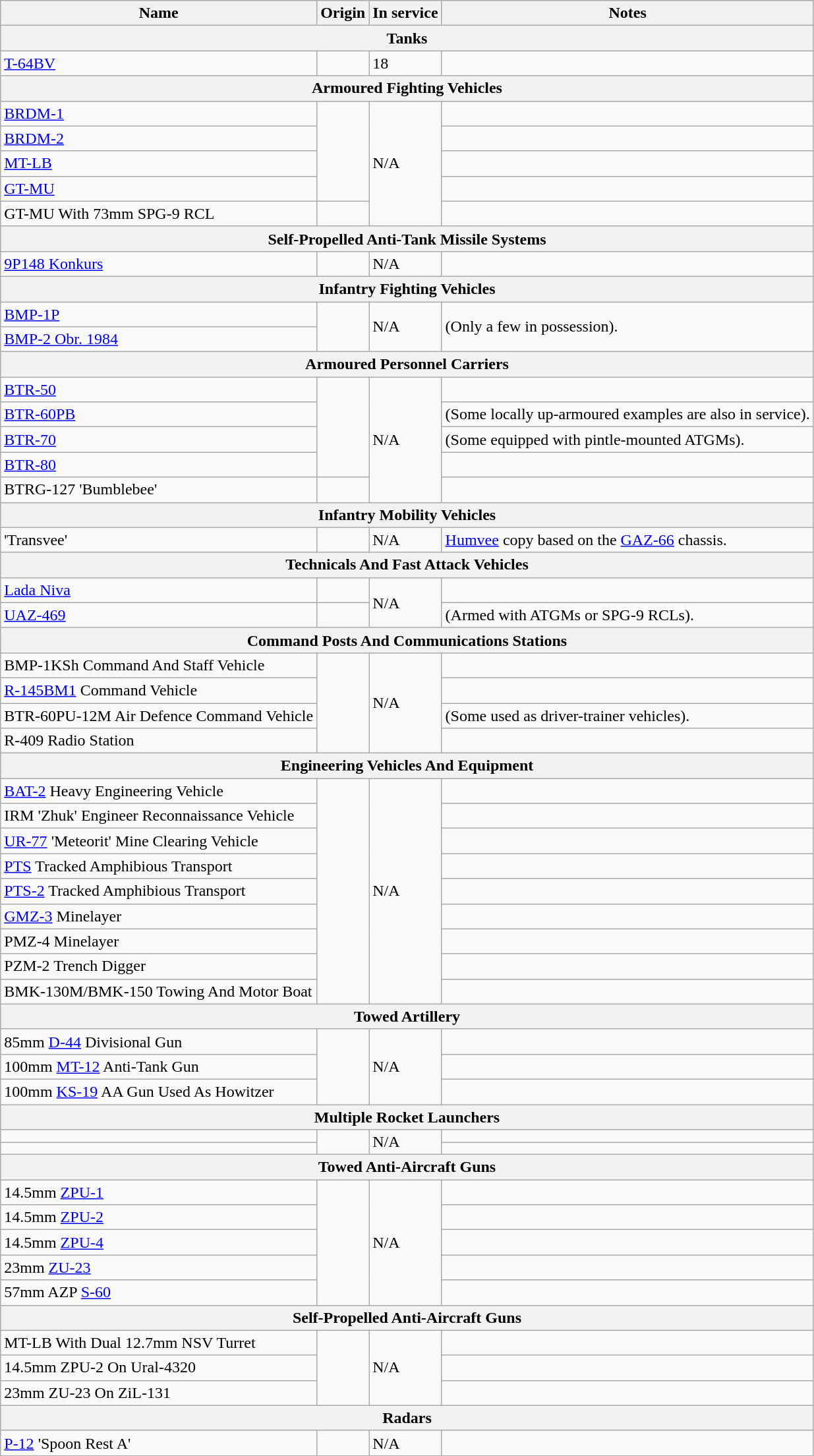<table class="wikitable">
<tr>
<th>Name</th>
<th>Origin</th>
<th>In service</th>
<th>Notes</th>
</tr>
<tr>
<th colspan="4">Tanks</th>
</tr>
<tr>
<td><a href='#'>T-64BV</a></td>
<td></td>
<td>18</td>
<td></td>
</tr>
<tr>
<th colspan="4">Armoured Fighting Vehicles</th>
</tr>
<tr>
<td><a href='#'>BRDM-1</a></td>
<td rowspan="4"></td>
<td rowspan="5">N/A</td>
<td></td>
</tr>
<tr>
<td><a href='#'>BRDM-2</a></td>
<td></td>
</tr>
<tr>
<td><a href='#'>MT-LB</a></td>
<td></td>
</tr>
<tr>
<td><a href='#'>GT-MU</a></td>
<td></td>
</tr>
<tr>
<td>GT-MU With 73mm SPG-9 RCL</td>
<td><br></td>
<td></td>
</tr>
<tr>
<th colspan="4">Self-Propelled Anti-Tank Missile Systems</th>
</tr>
<tr>
<td><a href='#'>9P148 Konkurs</a></td>
<td></td>
<td>N/A</td>
<td></td>
</tr>
<tr>
<th colspan="4">Infantry Fighting Vehicles</th>
</tr>
<tr>
<td><a href='#'>BMP-1P</a></td>
<td rowspan="2"></td>
<td rowspan="2">N/A</td>
<td rowspan="2">(Only a few in possession).</td>
</tr>
<tr>
<td><a href='#'>BMP-2 Obr. 1984</a></td>
</tr>
<tr>
<th colspan="4">Armoured Personnel Carriers</th>
</tr>
<tr>
<td><a href='#'>BTR-50</a></td>
<td rowspan="4"></td>
<td rowspan="5">N/A</td>
<td></td>
</tr>
<tr>
<td><a href='#'>BTR-60PB</a></td>
<td>(Some locally up-armoured examples are also in service).</td>
</tr>
<tr>
<td><a href='#'>BTR-70</a></td>
<td>(Some equipped with pintle-mounted ATGMs).</td>
</tr>
<tr>
<td><a href='#'>BTR-80</a></td>
<td></td>
</tr>
<tr>
<td>BTRG-127 'Bumblebee'</td>
<td><br></td>
<td></td>
</tr>
<tr>
<th colspan="4">Infantry Mobility Vehicles</th>
</tr>
<tr>
<td>'Transvee'</td>
<td><br></td>
<td>N/A</td>
<td><a href='#'>Humvee</a> copy based on the <a href='#'>GAZ-66</a> chassis.</td>
</tr>
<tr>
<th colspan="4">Technicals And Fast Attack Vehicles</th>
</tr>
<tr>
<td><a href='#'>Lada Niva</a></td>
<td><br></td>
<td rowspan="2">N/A</td>
<td></td>
</tr>
<tr>
<td><a href='#'>UAZ-469</a></td>
<td></td>
<td>(Armed with ATGMs or SPG-9 RCLs).</td>
</tr>
<tr>
<th colspan="4">Command Posts And Communications Stations</th>
</tr>
<tr>
<td>BMP-1KSh Command And Staff Vehicle</td>
<td rowspan="4"></td>
<td rowspan="4">N/A</td>
<td></td>
</tr>
<tr>
<td><a href='#'>R-145BM1</a> Command Vehicle</td>
<td></td>
</tr>
<tr>
<td>BTR-60PU-12M Air Defence Command Vehicle</td>
<td>(Some used as driver-trainer vehicles).</td>
</tr>
<tr>
<td>R-409 Radio Station</td>
<td></td>
</tr>
<tr>
<th colspan="4">Engineering Vehicles And Equipment</th>
</tr>
<tr>
<td><a href='#'>BAT-2</a> Heavy Engineering Vehicle</td>
<td rowspan="9"></td>
<td rowspan="9">N/A</td>
<td></td>
</tr>
<tr>
<td>IRM 'Zhuk' Engineer Reconnaissance Vehicle</td>
<td></td>
</tr>
<tr>
<td><a href='#'>UR-77</a> 'Meteorit' Mine Clearing Vehicle</td>
<td></td>
</tr>
<tr>
<td><a href='#'>PTS</a> Tracked Amphibious Transport</td>
<td></td>
</tr>
<tr>
<td><a href='#'>PTS-2</a> Tracked Amphibious Transport</td>
<td></td>
</tr>
<tr>
<td><a href='#'>GMZ-3</a> Minelayer</td>
<td></td>
</tr>
<tr>
<td>PMZ-4 Minelayer</td>
<td></td>
</tr>
<tr>
<td>PZM-2 Trench Digger</td>
<td></td>
</tr>
<tr>
<td>BMK-130M/BMK-150 Towing And Motor Boat</td>
<td></td>
</tr>
<tr>
<th colspan="4">Towed Artillery</th>
</tr>
<tr>
<td>85mm <a href='#'>D-44</a> Divisional Gun</td>
<td rowspan="3"></td>
<td rowspan="3">N/A</td>
<td></td>
</tr>
<tr>
<td>100mm <a href='#'>MT-12</a> Anti-Tank Gun</td>
<td></td>
</tr>
<tr>
<td>100mm <a href='#'>KS-19</a> AA Gun Used As Howitzer</td>
<td></td>
</tr>
<tr>
<th colspan="4">Multiple Rocket Launchers</th>
</tr>
<tr>
<td></td>
<td rowspan="2"><br></td>
<td rowspan="2">N/A</td>
<td></td>
</tr>
<tr>
<td></td>
<td></td>
</tr>
<tr>
<th colspan="4">Towed Anti-Aircraft Guns</th>
</tr>
<tr>
<td>14.5mm <a href='#'>ZPU-1</a></td>
<td rowspan="5"></td>
<td rowspan="5">N/A</td>
<td></td>
</tr>
<tr>
<td>14.5mm <a href='#'>ZPU-2</a></td>
<td></td>
</tr>
<tr>
<td>14.5mm <a href='#'>ZPU-4</a></td>
<td></td>
</tr>
<tr>
<td>23mm <a href='#'>ZU-23</a></td>
<td></td>
</tr>
<tr>
<td>57mm AZP <a href='#'>S-60</a></td>
<td></td>
</tr>
<tr>
<th colspan="4">Self-Propelled Anti-Aircraft Guns</th>
</tr>
<tr>
<td>MT-LB With Dual 12.7mm NSV Turret</td>
<td rowspan="3"><br></td>
<td rowspan="3">N/A</td>
<td></td>
</tr>
<tr>
<td>14.5mm ZPU-2 On Ural-4320</td>
<td></td>
</tr>
<tr>
<td>23mm ZU-23 On ZiL-131</td>
<td></td>
</tr>
<tr>
<th colspan="4">Radars</th>
</tr>
<tr>
<td><a href='#'>P-12</a> 'Spoon Rest A'</td>
<td></td>
<td>N/A</td>
<td></td>
</tr>
</table>
